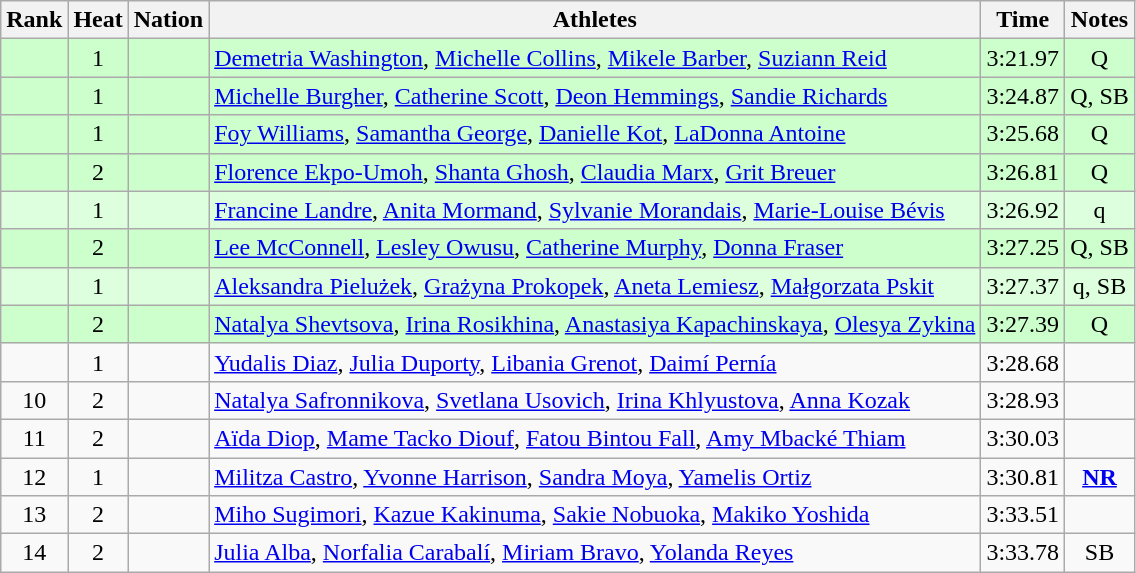<table class="wikitable sortable" style="text-align:center">
<tr>
<th>Rank</th>
<th>Heat</th>
<th>Nation</th>
<th>Athletes</th>
<th>Time</th>
<th>Notes</th>
</tr>
<tr bgcolor=ccffcc>
<td></td>
<td>1</td>
<td align=left></td>
<td align=left><a href='#'>Demetria Washington</a>, <a href='#'>Michelle Collins</a>, <a href='#'>Mikele Barber</a>, <a href='#'>Suziann Reid</a></td>
<td>3:21.97</td>
<td>Q</td>
</tr>
<tr bgcolor=ccffcc>
<td></td>
<td>1</td>
<td align=left></td>
<td align=left><a href='#'>Michelle Burgher</a>, <a href='#'>Catherine Scott</a>, <a href='#'>Deon Hemmings</a>, <a href='#'>Sandie Richards</a></td>
<td>3:24.87</td>
<td>Q, SB</td>
</tr>
<tr bgcolor=ccffcc>
<td></td>
<td>1</td>
<td align=left></td>
<td align=left><a href='#'>Foy Williams</a>, <a href='#'>Samantha George</a>, <a href='#'>Danielle Kot</a>, <a href='#'>LaDonna Antoine</a></td>
<td>3:25.68</td>
<td>Q</td>
</tr>
<tr bgcolor=ccffcc>
<td></td>
<td>2</td>
<td align=left></td>
<td align=left><a href='#'>Florence Ekpo-Umoh</a>, <a href='#'>Shanta Ghosh</a>, <a href='#'>Claudia Marx</a>, <a href='#'>Grit Breuer</a></td>
<td>3:26.81</td>
<td>Q</td>
</tr>
<tr bgcolor=ddffdd>
<td></td>
<td>1</td>
<td align=left></td>
<td align=left><a href='#'>Francine Landre</a>, <a href='#'>Anita Mormand</a>, <a href='#'>Sylvanie Morandais</a>, <a href='#'>Marie-Louise Bévis</a></td>
<td>3:26.92</td>
<td>q</td>
</tr>
<tr bgcolor=ccffcc>
<td></td>
<td>2</td>
<td align=left></td>
<td align=left><a href='#'>Lee McConnell</a>, <a href='#'>Lesley Owusu</a>, <a href='#'>Catherine Murphy</a>, <a href='#'>Donna Fraser</a></td>
<td>3:27.25</td>
<td>Q, SB</td>
</tr>
<tr bgcolor=ddffdd>
<td></td>
<td>1</td>
<td align=left></td>
<td align=left><a href='#'>Aleksandra Pielużek</a>, <a href='#'>Grażyna Prokopek</a>, <a href='#'>Aneta Lemiesz</a>, <a href='#'>Małgorzata Pskit</a></td>
<td>3:27.37</td>
<td>q, SB</td>
</tr>
<tr bgcolor=ccffcc>
<td></td>
<td>2</td>
<td align=left></td>
<td align=left><a href='#'>Natalya Shevtsova</a>, <a href='#'>Irina Rosikhina</a>, <a href='#'>Anastasiya Kapachinskaya</a>, <a href='#'>Olesya Zykina</a></td>
<td>3:27.39</td>
<td>Q</td>
</tr>
<tr>
<td></td>
<td>1</td>
<td align=left></td>
<td align=left><a href='#'>Yudalis Diaz</a>, <a href='#'>Julia Duporty</a>, <a href='#'>Libania Grenot</a>, <a href='#'>Daimí Pernía</a></td>
<td>3:28.68</td>
<td></td>
</tr>
<tr>
<td>10</td>
<td>2</td>
<td align=left></td>
<td align=left><a href='#'>Natalya Safronnikova</a>, <a href='#'>Svetlana Usovich</a>, <a href='#'>Irina Khlyustova</a>, <a href='#'>Anna Kozak</a></td>
<td>3:28.93</td>
<td></td>
</tr>
<tr>
<td>11</td>
<td>2</td>
<td align=left></td>
<td align=left><a href='#'>Aïda Diop</a>, <a href='#'>Mame Tacko Diouf</a>, <a href='#'>Fatou Bintou Fall</a>, <a href='#'>Amy Mbacké Thiam</a></td>
<td>3:30.03</td>
<td></td>
</tr>
<tr>
<td>12</td>
<td>1</td>
<td align=left></td>
<td align=left><a href='#'>Militza Castro</a>, <a href='#'>Yvonne Harrison</a>, <a href='#'>Sandra Moya</a>, <a href='#'>Yamelis Ortiz</a></td>
<td>3:30.81</td>
<td><strong><a href='#'>NR</a></strong></td>
</tr>
<tr>
<td>13</td>
<td>2</td>
<td align=left></td>
<td align=left><a href='#'>Miho Sugimori</a>, <a href='#'>Kazue Kakinuma</a>, <a href='#'>Sakie Nobuoka</a>, <a href='#'>Makiko Yoshida</a></td>
<td>3:33.51</td>
<td></td>
</tr>
<tr>
<td>14</td>
<td>2</td>
<td align=left></td>
<td align=left><a href='#'>Julia Alba</a>, <a href='#'>Norfalia Carabalí</a>, <a href='#'>Miriam Bravo</a>, <a href='#'>Yolanda Reyes</a></td>
<td>3:33.78</td>
<td>SB</td>
</tr>
</table>
